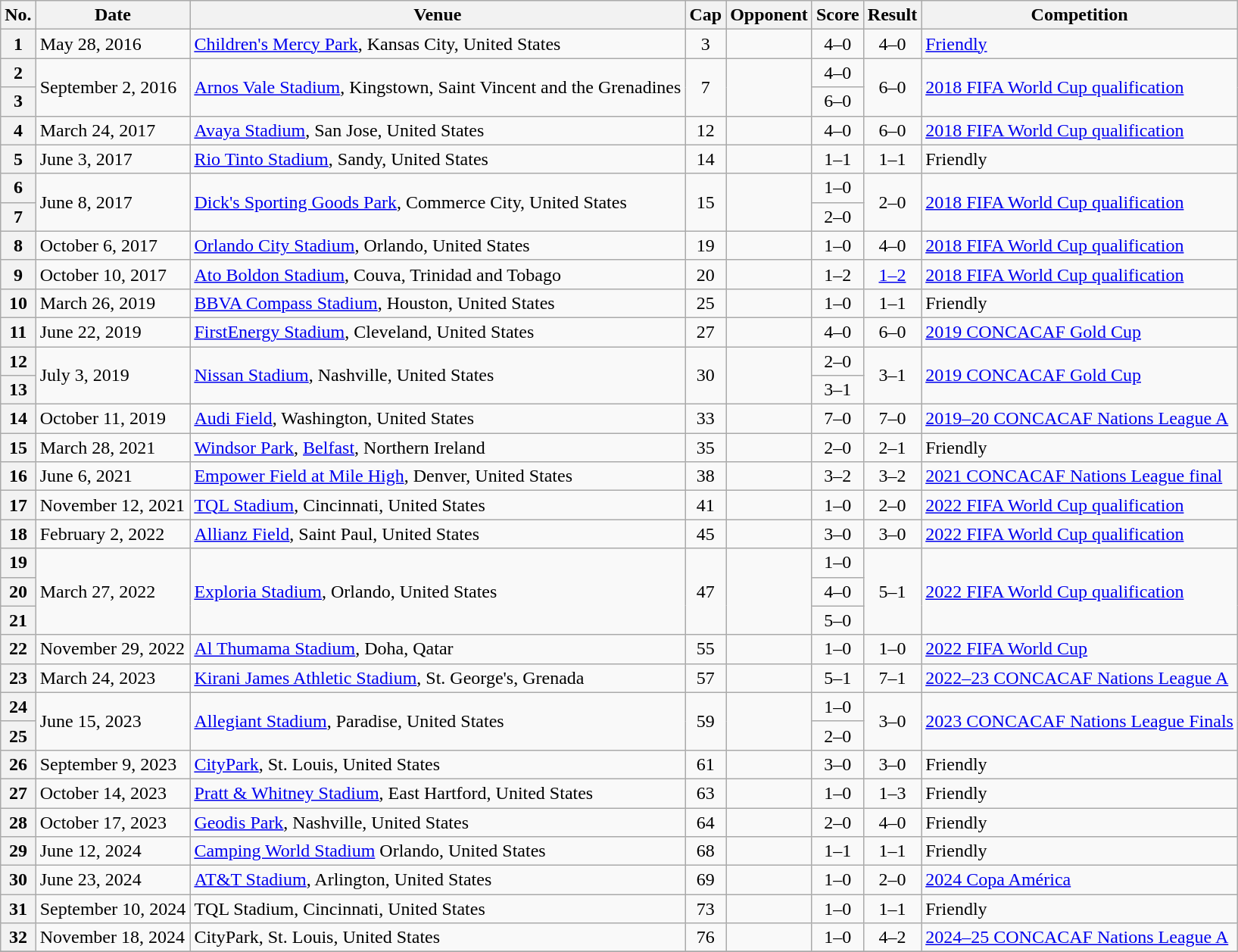<table class="wikitable sortable plainrowheaders">
<tr>
<th>No.</th>
<th>Date</th>
<th>Venue</th>
<th>Cap</th>
<th>Opponent</th>
<th>Score</th>
<th>Result</th>
<th>Competition</th>
</tr>
<tr>
<th>1</th>
<td>May 28, 2016</td>
<td><a href='#'>Children's Mercy Park</a>, Kansas City, United States</td>
<td align=center>3</td>
<td></td>
<td align=center>4–0</td>
<td align=center>4–0</td>
<td><a href='#'>Friendly</a></td>
</tr>
<tr>
<th>2</th>
<td rowspan=2>September 2, 2016</td>
<td rowspan=2><a href='#'>Arnos Vale Stadium</a>, Kingstown, Saint Vincent and the Grenadines</td>
<td rowspan=2 align=center>7</td>
<td rowspan=2></td>
<td align=center>4–0</td>
<td rowspan=2 align=center>6–0</td>
<td rowspan=2><a href='#'>2018 FIFA World Cup qualification</a></td>
</tr>
<tr>
<th>3</th>
<td align=center>6–0</td>
</tr>
<tr>
<th>4</th>
<td>March 24, 2017</td>
<td><a href='#'>Avaya Stadium</a>, San Jose, United States</td>
<td align=center>12</td>
<td></td>
<td align=center>4–0</td>
<td align=center>6–0</td>
<td><a href='#'>2018 FIFA World Cup qualification</a></td>
</tr>
<tr>
<th>5</th>
<td>June 3, 2017</td>
<td><a href='#'>Rio Tinto Stadium</a>, Sandy, United States</td>
<td align=center>14</td>
<td></td>
<td align=center>1–1</td>
<td align=center>1–1</td>
<td>Friendly</td>
</tr>
<tr>
<th>6</th>
<td rowspan=2>June 8, 2017</td>
<td rowspan=2><a href='#'>Dick's Sporting Goods Park</a>, Commerce City, United States</td>
<td rowspan=2 align=center>15</td>
<td rowspan=2></td>
<td align=center>1–0</td>
<td rowspan=2 align=center>2–0</td>
<td rowspan=2><a href='#'>2018 FIFA World Cup qualification</a></td>
</tr>
<tr>
<th>7</th>
<td align=center>2–0</td>
</tr>
<tr>
<th>8</th>
<td>October 6, 2017</td>
<td><a href='#'>Orlando City Stadium</a>, Orlando, United States</td>
<td align=center>19</td>
<td></td>
<td align=center>1–0</td>
<td align=center>4–0</td>
<td><a href='#'>2018 FIFA World Cup qualification</a></td>
</tr>
<tr>
<th>9</th>
<td>October 10, 2017</td>
<td><a href='#'>Ato Boldon Stadium</a>, Couva, Trinidad and Tobago</td>
<td align=center>20</td>
<td></td>
<td align=center>1–2</td>
<td align=center><a href='#'>1–2</a></td>
<td><a href='#'>2018 FIFA World Cup qualification</a></td>
</tr>
<tr>
<th>10</th>
<td>March 26, 2019</td>
<td><a href='#'>BBVA Compass Stadium</a>, Houston, United States</td>
<td align=center>25</td>
<td></td>
<td align=center>1–0</td>
<td align=center>1–1</td>
<td>Friendly</td>
</tr>
<tr>
<th>11</th>
<td>June 22, 2019</td>
<td><a href='#'>FirstEnergy Stadium</a>, Cleveland, United States</td>
<td align=center>27</td>
<td></td>
<td align=center>4–0</td>
<td align=center>6–0</td>
<td><a href='#'>2019 CONCACAF Gold Cup</a></td>
</tr>
<tr>
<th>12</th>
<td rowspan="2">July 3, 2019</td>
<td rowspan="2"><a href='#'>Nissan Stadium</a>, Nashville, United States</td>
<td rowspan="2" align=center>30</td>
<td rowspan="2"></td>
<td align=center>2–0</td>
<td rowspan="2" align="center">3–1</td>
<td rowspan="2"><a href='#'>2019 CONCACAF Gold Cup</a></td>
</tr>
<tr>
<th>13</th>
<td align=center>3–1</td>
</tr>
<tr>
<th>14</th>
<td>October 11, 2019</td>
<td><a href='#'>Audi Field</a>, Washington, United States</td>
<td align=center>33</td>
<td></td>
<td align=center>7–0</td>
<td align=center>7–0</td>
<td><a href='#'>2019–20 CONCACAF Nations League A</a></td>
</tr>
<tr>
<th>15</th>
<td>March 28, 2021</td>
<td><a href='#'>Windsor Park</a>, <a href='#'>Belfast</a>, Northern Ireland</td>
<td align=center>35</td>
<td></td>
<td align=center>2–0</td>
<td align=center>2–1</td>
<td>Friendly</td>
</tr>
<tr>
<th>16</th>
<td>June 6, 2021</td>
<td><a href='#'>Empower Field at Mile High</a>, Denver, United States</td>
<td align=center>38</td>
<td></td>
<td align=center>3–2</td>
<td align=center>3–2 </td>
<td><a href='#'>2021 CONCACAF Nations League final</a></td>
</tr>
<tr>
<th>17</th>
<td>November 12, 2021</td>
<td><a href='#'>TQL Stadium</a>, Cincinnati, United States</td>
<td align=center>41</td>
<td></td>
<td align=center>1–0</td>
<td align=center>2–0</td>
<td><a href='#'>2022 FIFA World Cup qualification</a></td>
</tr>
<tr>
<th>18</th>
<td>February 2, 2022</td>
<td><a href='#'>Allianz Field</a>, Saint Paul, United States</td>
<td align=center>45</td>
<td></td>
<td align=center>3–0</td>
<td align=center>3–0</td>
<td><a href='#'>2022 FIFA World Cup qualification</a></td>
</tr>
<tr>
<th>19</th>
<td rowspan="3">March 27, 2022</td>
<td rowspan="3"><a href='#'>Exploria Stadium</a>, Orlando, United States</td>
<td rowspan="3" align=center>47</td>
<td rowspan="3"></td>
<td align=center>1–0</td>
<td rowspan="3" align="center">5–1</td>
<td rowspan="3"><a href='#'>2022 FIFA World Cup qualification</a></td>
</tr>
<tr>
<th>20</th>
<td align=center>4–0</td>
</tr>
<tr>
<th>21</th>
<td align=center>5–0</td>
</tr>
<tr>
<th>22</th>
<td>November 29, 2022</td>
<td><a href='#'>Al Thumama Stadium</a>, Doha, Qatar</td>
<td align=center>55</td>
<td></td>
<td align=center>1–0</td>
<td align=center>1–0</td>
<td><a href='#'>2022 FIFA World Cup</a></td>
</tr>
<tr>
<th>23</th>
<td>March 24, 2023</td>
<td><a href='#'>Kirani James Athletic Stadium</a>, St. George's, Grenada</td>
<td align=center>57</td>
<td></td>
<td align=center>5–1</td>
<td align=center>7–1</td>
<td><a href='#'>2022–23 CONCACAF Nations League A</a></td>
</tr>
<tr>
<th>24</th>
<td rowspan="2">June 15, 2023</td>
<td rowspan="2"><a href='#'>Allegiant Stadium</a>, Paradise, United States</td>
<td rowspan="2" align=center>59</td>
<td rowspan="2"></td>
<td align=center>1–0</td>
<td rowspan="2" align="center">3–0</td>
<td rowspan="2"><a href='#'>2023 CONCACAF Nations League Finals</a></td>
</tr>
<tr>
<th>25</th>
<td align=center>2–0</td>
</tr>
<tr>
<th>26</th>
<td>September 9, 2023</td>
<td><a href='#'>CityPark</a>, St. Louis, United States</td>
<td align=center>61</td>
<td></td>
<td align=center>3–0</td>
<td align=center>3–0</td>
<td>Friendly</td>
</tr>
<tr>
<th>27</th>
<td>October 14, 2023</td>
<td><a href='#'>Pratt & Whitney Stadium</a>, East Hartford, United States</td>
<td align=center>63</td>
<td></td>
<td align=center>1–0</td>
<td align=center>1–3</td>
<td>Friendly</td>
</tr>
<tr>
<th>28</th>
<td>October 17, 2023</td>
<td><a href='#'>Geodis Park</a>, Nashville, United States</td>
<td align=center>64</td>
<td></td>
<td align=center>2–0</td>
<td align=center>4–0</td>
<td>Friendly</td>
</tr>
<tr>
<th>29</th>
<td>June 12, 2024</td>
<td><a href='#'>Camping World Stadium</a> Orlando, United States</td>
<td align=center>68</td>
<td></td>
<td align=center>1–1</td>
<td align=center>1–1</td>
<td>Friendly</td>
</tr>
<tr>
<th>30</th>
<td>June 23, 2024</td>
<td><a href='#'>AT&T Stadium</a>, Arlington, United States</td>
<td align=center>69</td>
<td></td>
<td align=center>1–0</td>
<td align=center>2–0</td>
<td><a href='#'>2024 Copa América</a></td>
</tr>
<tr>
<th>31</th>
<td>September 10, 2024</td>
<td>TQL Stadium, Cincinnati, United States</td>
<td align=center>73</td>
<td></td>
<td align=center>1–0</td>
<td align=center>1–1</td>
<td>Friendly</td>
</tr>
<tr>
<th>32</th>
<td>November 18, 2024</td>
<td>CityPark, St. Louis, United States</td>
<td align=center>76</td>
<td></td>
<td align=center>1–0</td>
<td align=center>4–2</td>
<td><a href='#'>2024–25 CONCACAF Nations League A</a></td>
</tr>
<tr>
</tr>
</table>
